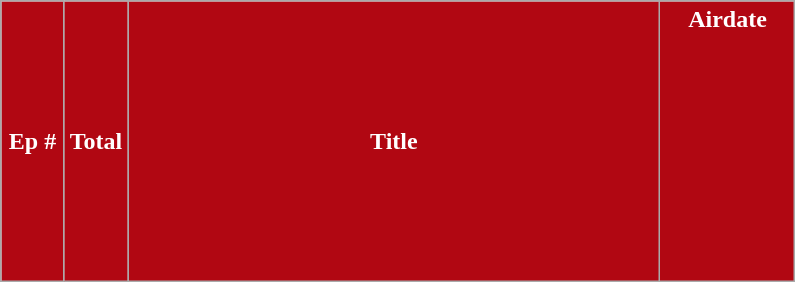<table class="wikitable plainrowheaders" style="background:#FFFFFF;">
<tr>
<th style="background:#B10712; color:white;" width=8%>Ep #</th>
<th style="background:#B10712; color:white;" width=8%>Total</th>
<th style="background:#B10712; color:white;">Title</th>
<th style="background:#B10712; color:white;" width=17%>Airdate<br><br><br><br><br><br><br><br><br><br></th>
</tr>
</table>
